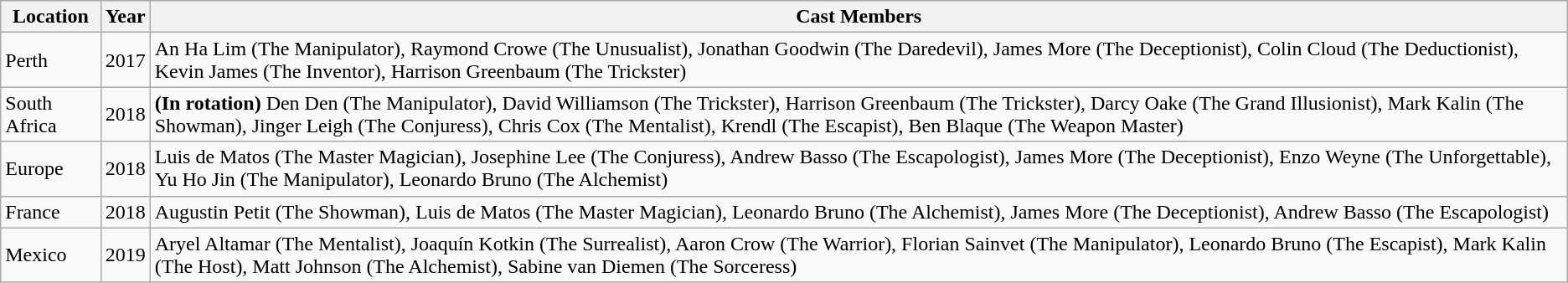<table class="wikitable">
<tr>
<th>Location</th>
<th>Year</th>
<th>Cast Members</th>
</tr>
<tr>
<td>Perth</td>
<td style="text-align:left">2017</td>
<td>An Ha Lim (The Manipulator), Raymond Crowe (The Unusualist), Jonathan Goodwin (The Daredevil), James More (The Deceptionist), Colin Cloud (The Deductionist), Kevin James (The Inventor), Harrison Greenbaum (The Trickster)</td>
</tr>
<tr>
<td>South Africa</td>
<td style="text-align:left">2018</td>
<td><strong>(In rotation)</strong> Den Den (The Manipulator), David Williamson (The Trickster), Harrison Greenbaum (The Trickster), Darcy Oake (The Grand Illusionist), Mark Kalin (The Showman), Jinger Leigh (The Conjuress), Chris Cox (The Mentalist), Krendl (The Escapist), Ben Blaque (The Weapon Master)</td>
</tr>
<tr>
<td>Europe</td>
<td style="text-align:left">2018</td>
<td>Luis de Matos (The Master Magician), Josephine Lee (The Conjuress), Andrew Basso (The Escapologist), James More (The Deceptionist), Enzo Weyne (The Unforgettable), Yu Ho Jin (The Manipulator), Leonardo Bruno (The Alchemist)</td>
</tr>
<tr>
<td>France</td>
<td style="text-align:left">2018</td>
<td>Augustin Petit (The Showman), Luis de Matos (The Master Magician), Leonardo Bruno (The Alchemist), James More (The Deceptionist), Andrew Basso (The Escapologist)</td>
</tr>
<tr>
<td>Mexico</td>
<td style="text-align:left">2019</td>
<td>Aryel Altamar (The Mentalist), Joaquín Kotkin (The Surrealist), Aaron Crow (The Warrior), Florian Sainvet (The Manipulator), Leonardo Bruno (The Escapist), Mark Kalin (The Host), Matt Johnson (The Alchemist), Sabine van Diemen (The Sorceress)</td>
</tr>
</table>
